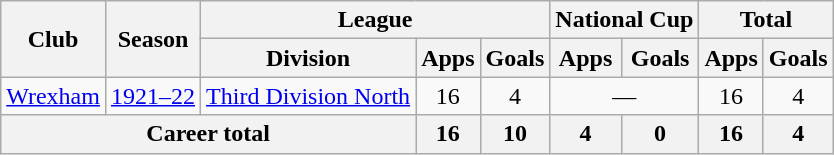<table class="wikitable" style="text-align:center">
<tr>
<th rowspan="2">Club</th>
<th rowspan="2">Season</th>
<th colspan="3">League</th>
<th colspan="2">National Cup</th>
<th colspan="2">Total</th>
</tr>
<tr>
<th>Division</th>
<th>Apps</th>
<th>Goals</th>
<th>Apps</th>
<th>Goals</th>
<th>Apps</th>
<th>Goals</th>
</tr>
<tr>
<td><a href='#'>Wrexham</a></td>
<td><a href='#'>1921–22</a></td>
<td><a href='#'>Third Division North</a></td>
<td>16</td>
<td>4</td>
<td colspan="2">―</td>
<td>16</td>
<td>4</td>
</tr>
<tr>
<th colspan="3">Career total</th>
<th>16</th>
<th>10</th>
<th>4</th>
<th>0</th>
<th>16</th>
<th>4</th>
</tr>
</table>
